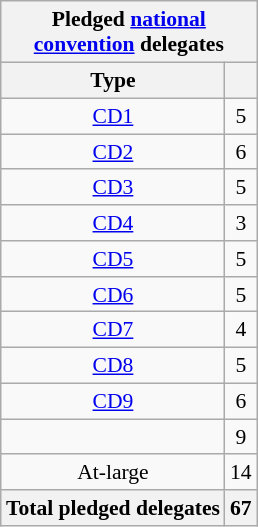<table class="wikitable sortable" style="font-size:90%;text-align:center;float:right;padding:5px;">
<tr>
<th colspan="2">Pledged <a href='#'>national<br>convention</a> delegates</th>
</tr>
<tr>
<th>Type</th>
<th></th>
</tr>
<tr>
<td><a href='#'>CD1</a></td>
<td>5</td>
</tr>
<tr>
<td><a href='#'>CD2</a></td>
<td>6</td>
</tr>
<tr>
<td><a href='#'>CD3</a></td>
<td>5</td>
</tr>
<tr>
<td><a href='#'>CD4</a></td>
<td>3</td>
</tr>
<tr>
<td><a href='#'>CD5</a></td>
<td>5</td>
</tr>
<tr>
<td><a href='#'>CD6</a></td>
<td>5</td>
</tr>
<tr>
<td><a href='#'>CD7</a></td>
<td>4</td>
</tr>
<tr>
<td><a href='#'>CD8</a></td>
<td>5</td>
</tr>
<tr>
<td><a href='#'>CD9</a></td>
<td>6</td>
</tr>
<tr>
<td></td>
<td>9</td>
</tr>
<tr>
<td>At-large</td>
<td>14</td>
</tr>
<tr>
<th>Total pledged delegates</th>
<th>67</th>
</tr>
</table>
